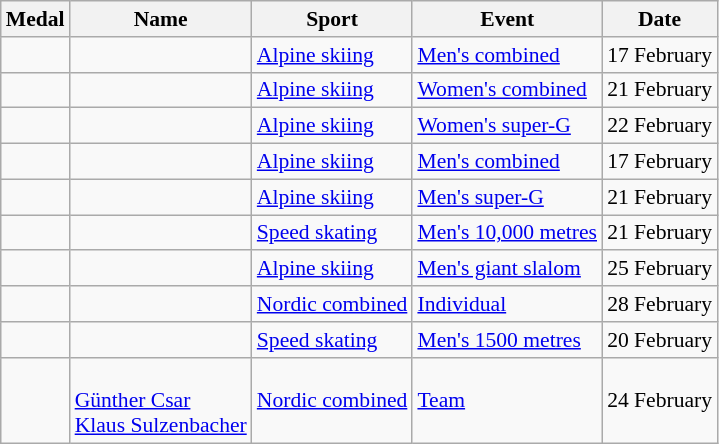<table class="wikitable sortable" style="font-size:90%">
<tr>
<th>Medal</th>
<th>Name</th>
<th>Sport</th>
<th>Event</th>
<th>Date</th>
</tr>
<tr>
<td></td>
<td></td>
<td><a href='#'>Alpine skiing</a></td>
<td><a href='#'>Men's combined</a></td>
<td>17 February</td>
</tr>
<tr>
<td></td>
<td></td>
<td><a href='#'>Alpine skiing</a></td>
<td><a href='#'>Women's combined</a></td>
<td>21 February</td>
</tr>
<tr>
<td></td>
<td></td>
<td><a href='#'>Alpine skiing</a></td>
<td><a href='#'>Women's super-G</a></td>
<td>22 February</td>
</tr>
<tr>
<td></td>
<td></td>
<td><a href='#'>Alpine skiing</a></td>
<td><a href='#'>Men's combined</a></td>
<td>17 February</td>
</tr>
<tr>
<td></td>
<td></td>
<td><a href='#'>Alpine skiing</a></td>
<td><a href='#'>Men's super-G</a></td>
<td>21 February</td>
</tr>
<tr>
<td></td>
<td></td>
<td><a href='#'>Speed skating</a></td>
<td><a href='#'>Men's 10,000 metres</a></td>
<td>21 February</td>
</tr>
<tr>
<td></td>
<td></td>
<td><a href='#'>Alpine skiing</a></td>
<td><a href='#'>Men's giant slalom</a></td>
<td>25 February</td>
</tr>
<tr>
<td></td>
<td></td>
<td><a href='#'>Nordic combined</a></td>
<td><a href='#'>Individual</a></td>
<td>28 February</td>
</tr>
<tr>
<td></td>
<td></td>
<td><a href='#'>Speed skating</a></td>
<td><a href='#'>Men's 1500 metres</a></td>
<td>20 February</td>
</tr>
<tr>
<td></td>
<td> <br><a href='#'>Günther Csar</a> <br><a href='#'>Klaus Sulzenbacher</a></td>
<td><a href='#'>Nordic combined</a></td>
<td><a href='#'>Team</a></td>
<td>24 February</td>
</tr>
</table>
